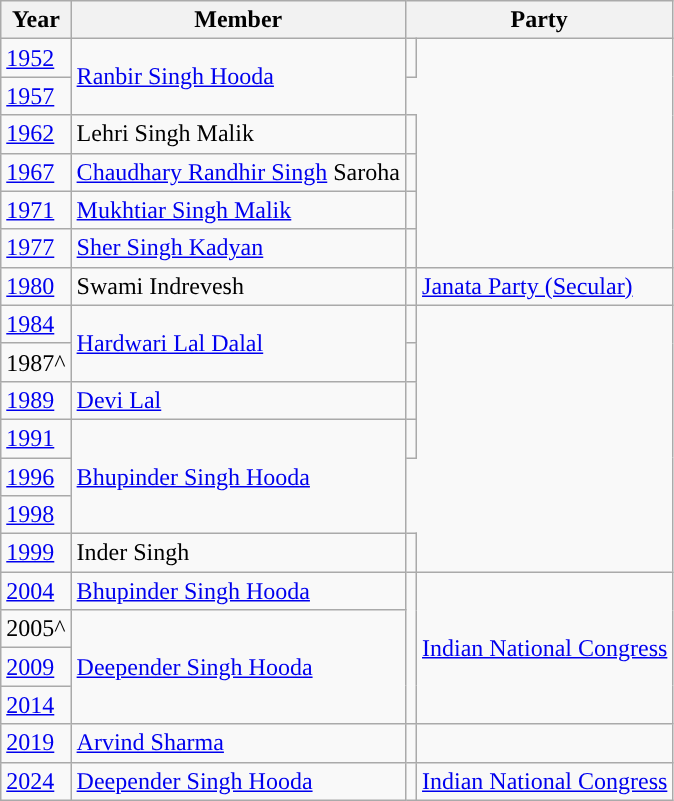<table class="wikitable">
<tr>
<th>Year</th>
<th>Member</th>
<th colspan="2">Party</th>
</tr>
<tr>
<td><a href='#'>1952</a></td>
<td rowspan="2"><a href='#'>Ranbir Singh Hooda</a></td>
<td></td>
</tr>
<tr>
<td><a href='#'>1957</a></td>
</tr>
<tr>
<td><a href='#'>1962</a></td>
<td>Lehri Singh Malik</td>
<td></td>
</tr>
<tr>
<td><a href='#'>1967</a></td>
<td><a href='#'>Chaudhary Randhir Singh</a> Saroha</td>
<td></td>
</tr>
<tr>
<td><a href='#'>1971</a></td>
<td><a href='#'>Mukhtiar Singh Malik</a></td>
<td></td>
</tr>
<tr>
<td><a href='#'>1977</a></td>
<td><a href='#'>Sher Singh Kadyan</a></td>
<td></td>
</tr>
<tr>
<td><a href='#'>1980</a></td>
<td>Swami Indrevesh</td>
<td style="background-color: "></td>
<td><a href='#'>Janata Party (Secular)</a></td>
</tr>
<tr>
<td><a href='#'>1984</a></td>
<td rowspan=2><a href='#'>Hardwari Lal Dalal</a></td>
<td></td>
</tr>
<tr>
<td>1987^</td>
<td></td>
</tr>
<tr>
<td><a href='#'>1989</a></td>
<td><a href='#'>Devi Lal</a></td>
<td></td>
</tr>
<tr>
<td><a href='#'>1991</a></td>
<td rowspan="3"><a href='#'>Bhupinder Singh Hooda</a></td>
<td></td>
</tr>
<tr>
<td><a href='#'>1996</a></td>
</tr>
<tr>
<td><a href='#'>1998</a></td>
</tr>
<tr>
<td><a href='#'>1999</a></td>
<td>Inder Singh</td>
<td></td>
</tr>
<tr>
<td><a href='#'>2004</a></td>
<td><a href='#'>Bhupinder Singh Hooda</a></td>
<td rowspan="4" style="background-color: "></td>
<td rowspan="4" rowspan"4"><a href='#'>Indian National Congress</a></td>
</tr>
<tr>
<td>2005^</td>
<td rowspan="3"><a href='#'>Deepender Singh Hooda</a></td>
</tr>
<tr>
<td><a href='#'>2009</a></td>
</tr>
<tr>
<td><a href='#'>2014</a></td>
</tr>
<tr>
<td><a href='#'>2019</a></td>
<td><a href='#'>Arvind Sharma</a></td>
<td></td>
</tr>
<tr>
<td><a href='#'>2024</a></td>
<td><a href='#'>Deepender Singh Hooda</a></td>
<td style="background-color: "></td>
<td><a href='#'>Indian National Congress</a></td>
</tr>
</table>
